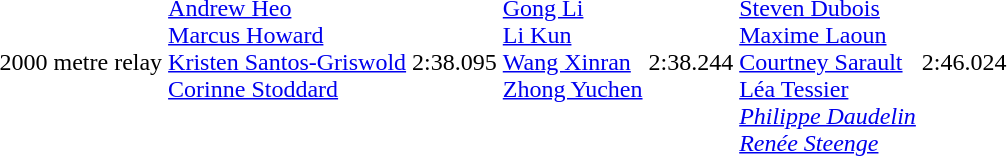<table>
<tr>
<td>2000 metre relay</td>
<td valign=top><br><a href='#'>Andrew Heo</a><br><a href='#'>Marcus Howard</a><br><a href='#'>Kristen Santos-Griswold</a><br><a href='#'>Corinne Stoddard</a></td>
<td>2:38.095</td>
<td valign=top><br><a href='#'>Gong Li</a><br><a href='#'>Li Kun</a><br><a href='#'>Wang Xinran</a><br><a href='#'>Zhong Yuchen</a></td>
<td>2:38.244</td>
<td valign=top><br><a href='#'>Steven Dubois</a><br><a href='#'>Maxime Laoun</a><br><a href='#'>Courtney Sarault</a><br><a href='#'>Léa Tessier</a><br><em><a href='#'>Philippe Daudelin</a><br><a href='#'>Renée Steenge</a></em></td>
<td>2:46.024</td>
</tr>
</table>
